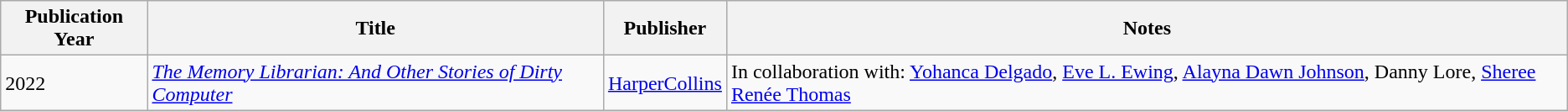<table class="wikitable">
<tr>
<th>Publication Year</th>
<th>Title</th>
<th>Publisher</th>
<th>Notes</th>
</tr>
<tr>
<td>2022</td>
<td><em><a href='#'>The Memory Librarian: And Other Stories of Dirty Computer</a></em></td>
<td><a href='#'>HarperCollins</a></td>
<td>In collaboration with: <a href='#'>Yohanca Delgado</a>, <a href='#'>Eve L. Ewing</a>, <a href='#'>Alayna Dawn Johnson</a>, Danny Lore, <a href='#'>Sheree Renée Thomas</a></td>
</tr>
</table>
